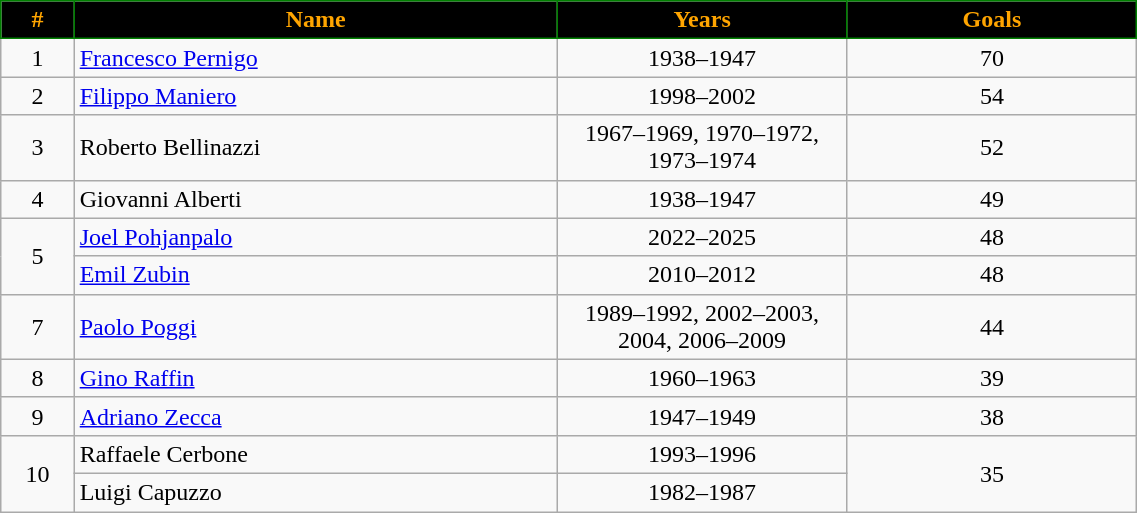<table class="wikitable sortable" style="text-align: center;" width=60%;>
<tr>
<th width=3%  style="background:#000000;color:orange;border:1px solid green;">#</th>
<th width=20% style="background:#000000;color:orange;border:1px solid green;">Name</th>
<th width=12% style="background:#000000;color:orange;border:1px solid green;">Years</th>
<th width=12% style="background:#000000;color:orange;border:1px solid green;">Goals</th>
</tr>
<tr>
<td>1</td>
<td style="text-align:left;"> <a href='#'>Francesco Pernigo</a></td>
<td>1938–1947</td>
<td>70</td>
</tr>
<tr>
<td>2</td>
<td style="text-align:left;"> <a href='#'>Filippo Maniero</a></td>
<td>1998–2002</td>
<td>54</td>
</tr>
<tr>
<td>3</td>
<td style="text-align:left;"> Roberto Bellinazzi</td>
<td>1967–1969, 1970–1972, 1973–1974</td>
<td>52</td>
</tr>
<tr>
<td>4</td>
<td style="text-align:left;"> Giovanni Alberti</td>
<td>1938–1947</td>
<td>49</td>
</tr>
<tr>
<td rowspan=2>5</td>
<td style="text-align:left;"> <a href='#'>Joel Pohjanpalo</a></td>
<td>2022–2025</td>
<td>48</td>
</tr>
<tr>
<td style="text-align:left;"> <a href='#'>Emil Zubin</a></td>
<td>2010–2012</td>
<td>48</td>
</tr>
<tr>
<td>7</td>
<td style="text-align:left;"> <a href='#'>Paolo Poggi</a></td>
<td>1989–1992, 2002–2003, 2004, 2006–2009</td>
<td>44</td>
</tr>
<tr>
<td>8</td>
<td style="text-align:left;"> <a href='#'>Gino Raffin</a></td>
<td>1960–1963</td>
<td>39</td>
</tr>
<tr>
<td>9</td>
<td style="text-align:left;"> <a href='#'>Adriano Zecca</a></td>
<td>1947–1949</td>
<td>38</td>
</tr>
<tr>
<td rowspan="2">10</td>
<td style="text-align:left;"> Raffaele Cerbone</td>
<td>1993–1996</td>
<td rowspan="2">35</td>
</tr>
<tr>
<td style="text-align:left;"> Luigi Capuzzo</td>
<td>1982–1987</td>
</tr>
</table>
